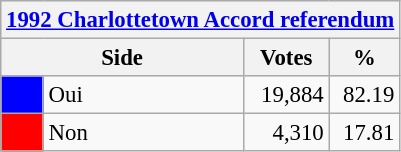<table class="wikitable" style="font-size: 95%; clear:both">
<tr style="background:#e9e9e9;">
<th colspan=4><a href='#'>1992 Charlottetown Accord referendum</a></th>
</tr>
<tr style="background:#e9e9e9;">
<th colspan=2 style="width: 130px">Side</th>
<th style="width: 50px">Votes</th>
<th style="width: 40px">%</th>
</tr>
<tr>
<td style="background:blue;"></td>
<td>Oui</td>
<td align="right">19,884</td>
<td align="right">82.19</td>
</tr>
<tr>
<td style="background:red;"></td>
<td>Non</td>
<td align="right">4,310</td>
<td align="right">17.81</td>
</tr>
</table>
